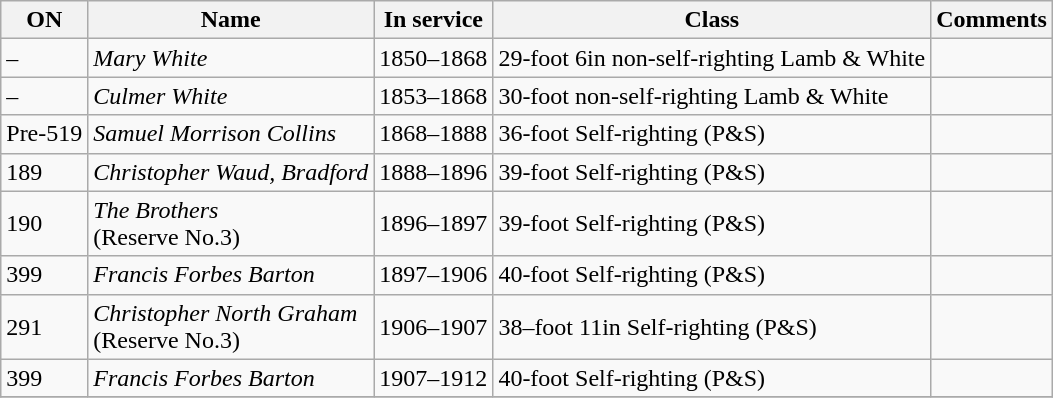<table class="wikitable">
<tr>
<th>ON</th>
<th>Name</th>
<th>In service</th>
<th>Class</th>
<th>Comments</th>
</tr>
<tr>
<td>–</td>
<td><em>Mary White</em></td>
<td>1850–1868</td>
<td>29-foot 6in non-self-righting Lamb & White</td>
<td></td>
</tr>
<tr>
<td>–</td>
<td><em>Culmer White</em></td>
<td>1853–1868</td>
<td>30-foot non-self-righting Lamb & White</td>
<td></td>
</tr>
<tr>
<td>Pre-519</td>
<td><em>Samuel Morrison Collins</em></td>
<td>1868–1888</td>
<td>36-foot Self-righting (P&S)</td>
<td></td>
</tr>
<tr>
<td>189</td>
<td><em>Christopher Waud, Bradford</em></td>
<td>1888–1896</td>
<td>39-foot Self-righting (P&S)</td>
<td></td>
</tr>
<tr>
<td>190</td>
<td><em>The Brothers</em><br>(Reserve No.3)</td>
<td>1896–1897</td>
<td>39-foot Self-righting (P&S)</td>
<td></td>
</tr>
<tr>
<td>399</td>
<td><em>Francis Forbes Barton</em></td>
<td>1897–1906</td>
<td>40-foot Self-righting (P&S)</td>
<td></td>
</tr>
<tr>
<td>291</td>
<td><em>Christopher North Graham</em><br>(Reserve No.3)</td>
<td>1906–1907</td>
<td>38–foot 11in Self-righting (P&S)</td>
<td></td>
</tr>
<tr>
<td>399</td>
<td><em>Francis Forbes Barton</em></td>
<td>1907–1912</td>
<td>40-foot Self-righting (P&S)</td>
<td></td>
</tr>
<tr>
</tr>
</table>
